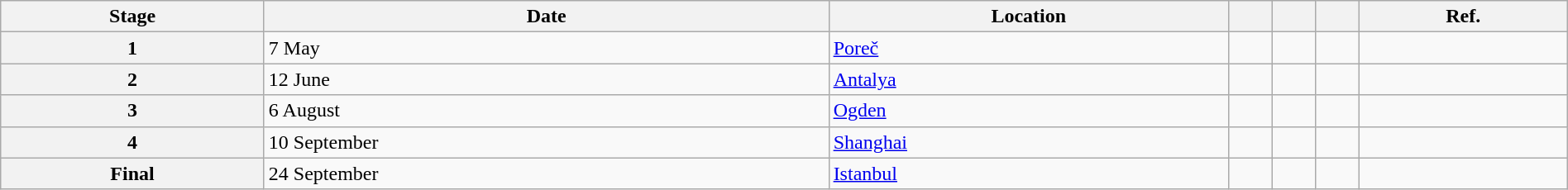<table class="wikitable" style="width:100%">
<tr>
<th>Stage</th>
<th>Date</th>
<th>Location</th>
<th></th>
<th></th>
<th></th>
<th>Ref.</th>
</tr>
<tr>
<th>1</th>
<td>7 May</td>
<td> <a href='#'>Poreč</a></td>
<td></td>
<td></td>
<td></td>
<td></td>
</tr>
<tr>
<th>2</th>
<td>12 June</td>
<td> <a href='#'>Antalya</a></td>
<td></td>
<td></td>
<td></td>
<td></td>
</tr>
<tr>
<th>3</th>
<td>6 August</td>
<td> <a href='#'>Ogden</a></td>
<td></td>
<td></td>
<td></td>
<td></td>
</tr>
<tr>
<th>4</th>
<td>10 September</td>
<td> <a href='#'>Shanghai</a></td>
<td></td>
<td></td>
<td></td>
<td></td>
</tr>
<tr>
<th>Final</th>
<td>24 September</td>
<td> <a href='#'>Istanbul</a></td>
<td></td>
<td></td>
<td></td>
<td></td>
</tr>
</table>
